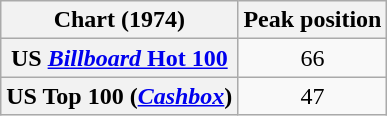<table class="wikitable sortable plainrowheaders" style="text-align:center">
<tr>
<th>Chart (1974)</th>
<th>Peak position</th>
</tr>
<tr>
<th scope="row">US <a href='#'><em>Billboard</em> Hot 100</a></th>
<td style="text-align:center;">66</td>
</tr>
<tr>
<th scope="row">US Top 100 (<em><a href='#'>Cashbox</a></em>)</th>
<td style="text-align:center;">47</td>
</tr>
</table>
